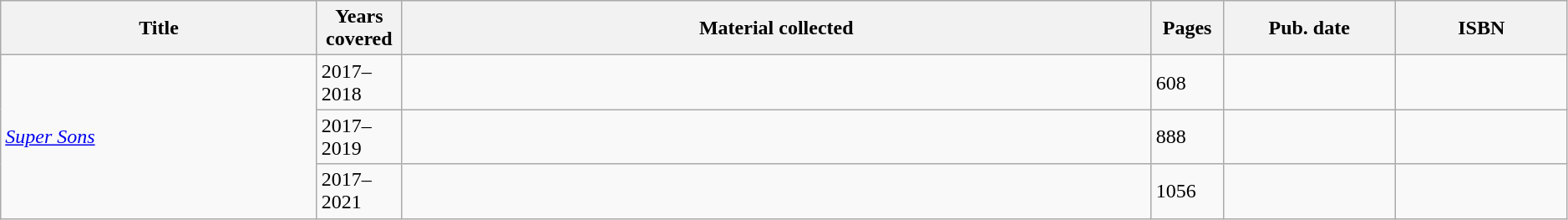<table class="wikitable sortable" width=99%>
<tr>
<th width="245px">Title</th>
<th width="60px">Years covered</th>
<th class="unsortable">Material collected</th>
<th width="50px">Pages</th>
<th width="130px">Pub. date</th>
<th class="unsortable" width="130px">ISBN</th>
</tr>
<tr>
<td rowspan="3"><em><a href='#'>Super Sons</a></em></td>
<td>2017–2018</td>
<td></td>
<td>608</td>
<td></td>
<td></td>
</tr>
<tr>
<td>2017–2019</td>
<td></td>
<td>888</td>
<td></td>
<td> </td>
</tr>
<tr>
<td>2017–2021</td>
<td></td>
<td>1056</td>
<td></td>
<td> </td>
</tr>
</table>
